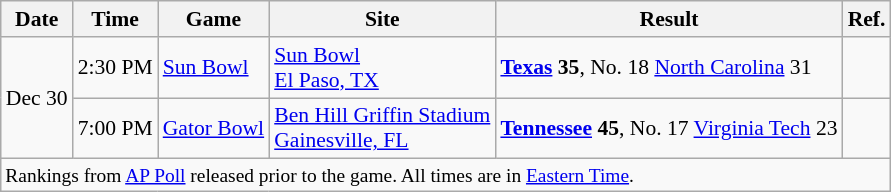<table class="wikitable" style="font-size:90%;"|>
<tr>
<th>Date</th>
<th>Time</th>
<th>Game</th>
<th>Site</th>
<th>Result</th>
<th>Ref.</th>
</tr>
<tr>
<td rowspan=2>Dec 30</td>
<td>2:30 PM</td>
<td><a href='#'>Sun Bowl</a></td>
<td><a href='#'>Sun Bowl</a><br><a href='#'>El Paso, TX</a></td>
<td><strong><a href='#'>Texas</a> 35</strong>, No. 18 <a href='#'>North Carolina</a> 31</td>
<td></td>
</tr>
<tr>
<td>7:00 PM</td>
<td><a href='#'>Gator Bowl</a></td>
<td><a href='#'>Ben Hill Griffin Stadium</a><br><a href='#'>Gainesville, FL</a></td>
<td><strong><a href='#'>Tennessee</a> 45</strong>, No. 17 <a href='#'>Virginia Tech</a> 23</td>
<td></td>
</tr>
<tr>
<td colspan=6 style="font-size:90%;">Rankings from <a href='#'>AP Poll</a> released prior to the game. All times are in <a href='#'>Eastern Time</a>.</td>
</tr>
</table>
